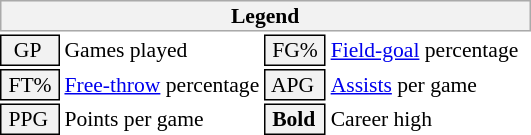<table class="toccolours" style="font-size: 90%; white-space: nowrap;">
<tr>
<th colspan="6" style="background:#f2f2f2; border:1px solid #aaa;">Legend</th>
</tr>
<tr>
<td style="background:#f2f2f2; border:1px solid black;">  GP</td>
<td>Games played</td>
<td style="background:#f2f2f2; border:1px solid black;"> FG% </td>
<td style="padding-right: 8px"><a href='#'>Field-goal</a> percentage</td>
</tr>
<tr>
<td style="background:#f2f2f2; border:1px solid black;"> FT% </td>
<td><a href='#'>Free-throw</a> percentage</td>
<td style="background:#f2f2f2; border:1px solid black;"> APG </td>
<td><a href='#'>Assists</a> per game</td>
</tr>
<tr>
<td style="background:#f2f2f2; border:1px solid black;"> PPG </td>
<td>Points per game</td>
<td style="background-color: #F2F2F2; border: 1px solid black"> <strong>Bold</strong> </td>
<td>Career high</td>
</tr>
<tr>
</tr>
</table>
